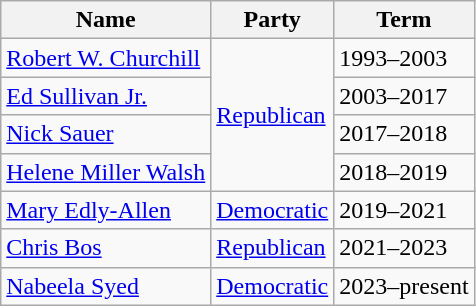<table class="wikitable">
<tr>
<th>Name</th>
<th>Party</th>
<th>Term</th>
</tr>
<tr>
<td><a href='#'>Robert W. Churchill</a></td>
<td rowspan="4"><a href='#'>Republican</a></td>
<td>1993–2003</td>
</tr>
<tr>
<td><a href='#'>Ed Sullivan Jr.</a></td>
<td>2003–2017</td>
</tr>
<tr>
<td><a href='#'>Nick Sauer</a></td>
<td>2017–2018</td>
</tr>
<tr>
<td><a href='#'>Helene Miller Walsh</a></td>
<td>2018–2019</td>
</tr>
<tr>
<td><a href='#'>Mary Edly-Allen</a></td>
<td><a href='#'>Democratic</a></td>
<td>2019–2021</td>
</tr>
<tr>
<td><a href='#'>Chris Bos</a></td>
<td><a href='#'>Republican</a></td>
<td>2021–2023</td>
</tr>
<tr>
<td><a href='#'>Nabeela Syed</a></td>
<td><a href='#'>Democratic</a></td>
<td>2023–present</td>
</tr>
</table>
